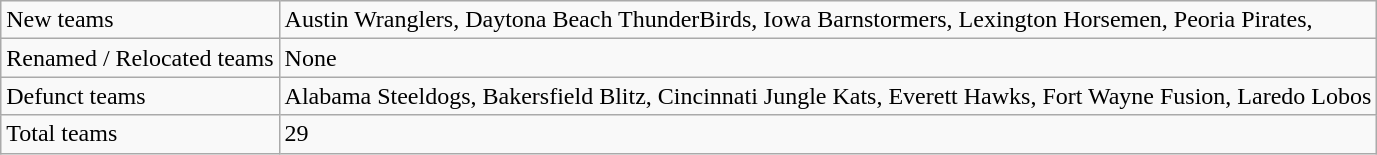<table class="wikitable">
<tr>
<td>New teams</td>
<td>Austin Wranglers, Daytona Beach ThunderBirds, Iowa Barnstormers, Lexington Horsemen, Peoria Pirates,</td>
</tr>
<tr>
<td>Renamed / Relocated teams</td>
<td>None</td>
</tr>
<tr>
<td>Defunct teams</td>
<td>Alabama Steeldogs, Bakersfield Blitz, Cincinnati Jungle Kats, Everett Hawks, Fort Wayne Fusion, Laredo Lobos</td>
</tr>
<tr>
<td>Total teams</td>
<td>29</td>
</tr>
</table>
